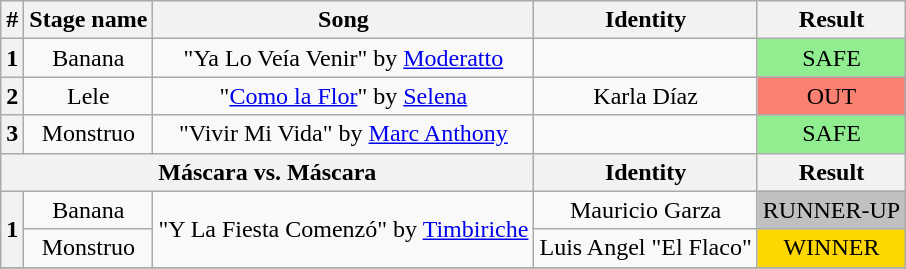<table class="wikitable plainrowheaders" style="text-align: center;">
<tr>
<th>#</th>
<th>Stage name</th>
<th>Song</th>
<th>Identity</th>
<th>Result</th>
</tr>
<tr>
<th>1</th>
<td>Banana</td>
<td>"Ya Lo Veía Venir" by <a href='#'>Moderatto</a></td>
<td></td>
<td bgcolor=lightgreen>SAFE</td>
</tr>
<tr>
<th>2</th>
<td>Lele</td>
<td>"<a href='#'>Como la Flor</a>" by <a href='#'>Selena</a></td>
<td>Karla Díaz</td>
<td bgcolor=salmon>OUT</td>
</tr>
<tr>
<th>3</th>
<td>Monstruo</td>
<td>"Vivir Mi Vida" by <a href='#'>Marc Anthony</a></td>
<td></td>
<td bgcolor=lightgreen>SAFE</td>
</tr>
<tr>
<th colspan="3">Máscara vs. Máscara</th>
<th>Identity</th>
<th>Result</th>
</tr>
<tr>
<th rowspan="2">1</th>
<td>Banana</td>
<td rowspan="2">"Y La Fiesta Comenzó" by <a href='#'>Timbiriche</a></td>
<td>Mauricio Garza</td>
<td bgcolor=silver>RUNNER-UP</td>
</tr>
<tr>
<td>Monstruo</td>
<td>Luis Angel "El Flaco"</td>
<td bgcolor=gold>WINNER</td>
</tr>
<tr>
</tr>
</table>
